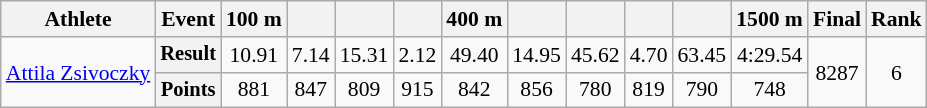<table class="wikitable" style="font-size:90%">
<tr>
<th>Athlete</th>
<th>Event</th>
<th>100 m</th>
<th></th>
<th></th>
<th></th>
<th>400 m</th>
<th></th>
<th></th>
<th></th>
<th></th>
<th>1500 m</th>
<th>Final</th>
<th>Rank</th>
</tr>
<tr align=center>
<td align=left rowspan=2><a href='#'>Attila Zsivoczky</a></td>
<th style="font-size:95%">Result</th>
<td>10.91</td>
<td>7.14</td>
<td>15.31</td>
<td>2.12</td>
<td>49.40</td>
<td>14.95</td>
<td>45.62</td>
<td>4.70</td>
<td>63.45</td>
<td>4:29.54</td>
<td rowspan=2>8287</td>
<td rowspan=2>6</td>
</tr>
<tr align=center>
<th style="font-size:95%">Points</th>
<td>881</td>
<td>847</td>
<td>809</td>
<td>915</td>
<td>842</td>
<td>856</td>
<td>780</td>
<td>819</td>
<td>790</td>
<td>748</td>
</tr>
</table>
